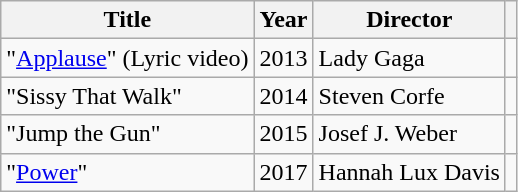<table class="wikitable plainrowheaders" style="text-align:left;" border="1">
<tr>
<th>Title</th>
<th>Year</th>
<th>Director</th>
<th></th>
</tr>
<tr>
<td>"<a href='#'>Applause</a>" (Lyric video)<br></td>
<td>2013</td>
<td>Lady Gaga</td>
<td></td>
</tr>
<tr>
<td>"Sissy That Walk"<br></td>
<td>2014</td>
<td>Steven Corfe</td>
<td></td>
</tr>
<tr>
<td>"Jump the Gun"<br></td>
<td>2015</td>
<td>Josef J. Weber</td>
<td></td>
</tr>
<tr>
<td>"<a href='#'>Power</a>"<br></td>
<td>2017</td>
<td>Hannah Lux Davis</td>
<td></td>
</tr>
</table>
